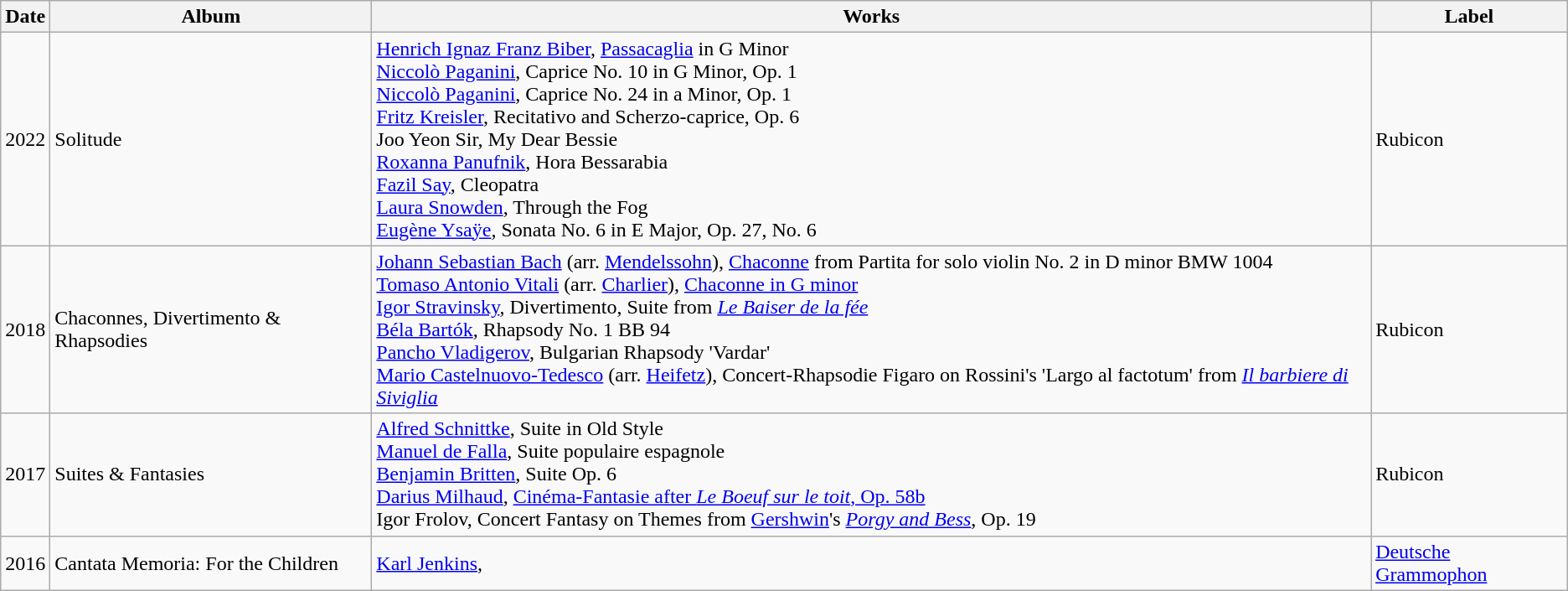<table class="wikitable">
<tr>
<th>Date</th>
<th>Album</th>
<th>Works</th>
<th>Label</th>
</tr>
<tr>
<td>2022</td>
<td>Solitude</td>
<td><a href='#'>Henrich Ignaz Franz Biber</a>, <a href='#'>Passacaglia</a> in G Minor<br><a href='#'>Niccolò Paganini</a>, Caprice No. 10 in G Minor, Op. 1<br><a href='#'>Niccolò Paganini</a>, Caprice No. 24 in a Minor, Op. 1<br><a href='#'>Fritz Kreisler</a>, Recitativo and Scherzo-caprice, Op. 6<br>Joo Yeon Sir, My Dear Bessie<br><a href='#'>Roxanna Panufnik</a>, Hora Bessarabia<br><a href='#'>Fazil Say</a>, Cleopatra<br><a href='#'>Laura Snowden</a>, Through the Fog<br><a href='#'>Eugène Ysaÿe</a>, Sonata No. 6 in E Major, Op. 27, No. 6</td>
<td>Rubicon</td>
</tr>
<tr>
<td>2018</td>
<td>Chaconnes, Divertimento & Rhapsodies</td>
<td><a href='#'>Johann Sebastian Bach</a> (arr. <a href='#'>Mendelssohn</a>), <a href='#'>Chaconne</a> from Partita for solo violin No. 2 in D minor BMW 1004<br><a href='#'>Tomaso Antonio Vitali</a> (arr. <a href='#'>Charlier</a>), <a href='#'>Chaconne in G minor</a><br><a href='#'>Igor Stravinsky</a>, Divertimento, Suite from <em><a href='#'>Le Baiser de la fée</a></em><br><a href='#'>Béla Bartók</a>, Rhapsody No. 1 BB 94<br><a href='#'>Pancho Vladigerov</a>, Bulgarian Rhapsody 'Vardar'<br><a href='#'>Mario Castelnuovo-Tedesco</a> (arr. <a href='#'>Heifetz</a>), Concert-Rhapsodie Figaro on Rossini's 'Largo al factotum' from <em><a href='#'>Il barbiere di Siviglia</a></em></td>
<td>Rubicon</td>
</tr>
<tr>
<td>2017</td>
<td>Suites & Fantasies</td>
<td><a href='#'>Alfred Schnittke</a>, Suite in Old Style<br><a href='#'>Manuel de Falla</a>, Suite populaire espagnole<br><a href='#'>Benjamin Britten</a>, Suite Op. 6<br><a href='#'>Darius Milhaud</a>, <a href='#'>Cinéma-Fantasie after <em>Le Boeuf sur le toit</em>, Op. 58b</a><br>Igor Frolov, Concert Fantasy on Themes from <a href='#'>Gershwin</a>'s <em><a href='#'>Porgy and Bess</a></em>, Op. 19</td>
<td>Rubicon</td>
</tr>
<tr>
<td>2016</td>
<td>Cantata Memoria: For the Children</td>
<td><a href='#'>Karl Jenkins</a>, <em></em></td>
<td><a href='#'>Deutsche Grammophon</a></td>
</tr>
</table>
